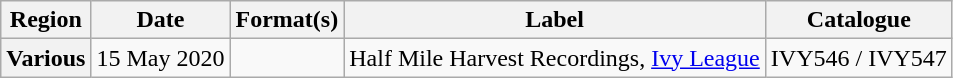<table class="wikitable plainrowheaders">
<tr>
<th scope="col">Region</th>
<th scope="col">Date</th>
<th scope="col">Format(s)</th>
<th scope="col">Label</th>
<th scope="col">Catalogue</th>
</tr>
<tr>
<th scope="row">Various</th>
<td>15 May 2020</td>
<td></td>
<td>Half Mile Harvest Recordings, <a href='#'>Ivy League</a></td>
<td>IVY546 / IVY547</td>
</tr>
</table>
